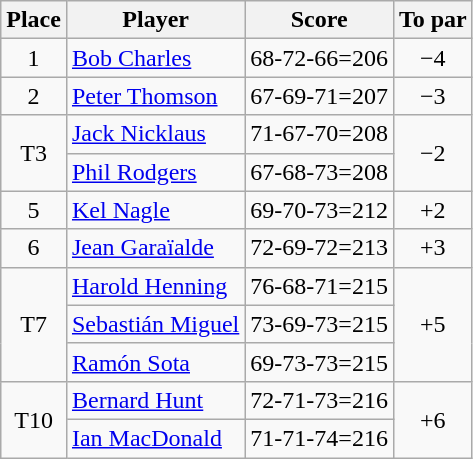<table class="wikitable">
<tr>
<th>Place</th>
<th>Player</th>
<th>Score</th>
<th>To par</th>
</tr>
<tr>
<td align=center>1</td>
<td> <a href='#'>Bob Charles</a></td>
<td align=center>68-72-66=206</td>
<td align=center>−4</td>
</tr>
<tr>
<td align=center>2</td>
<td> <a href='#'>Peter Thomson</a></td>
<td align=center>67-69-71=207</td>
<td align=center>−3</td>
</tr>
<tr>
<td rowspan="2" align=center>T3</td>
<td> <a href='#'>Jack Nicklaus</a></td>
<td align=center>71-67-70=208</td>
<td rowspan="2" align=center>−2</td>
</tr>
<tr>
<td> <a href='#'>Phil Rodgers</a></td>
<td align=center>67-68-73=208</td>
</tr>
<tr>
<td align=center>5</td>
<td> <a href='#'>Kel Nagle</a></td>
<td align=center>69-70-73=212</td>
<td align=center>+2</td>
</tr>
<tr>
<td align=center>6</td>
<td> <a href='#'>Jean Garaïalde</a></td>
<td align=center>72-69-72=213</td>
<td align=center>+3</td>
</tr>
<tr>
<td rowspan="3" align=center>T7</td>
<td> <a href='#'>Harold Henning</a></td>
<td align=center>76-68-71=215</td>
<td rowspan="3" align=center>+5</td>
</tr>
<tr>
<td> <a href='#'>Sebastián Miguel</a></td>
<td align=center>73-69-73=215</td>
</tr>
<tr>
<td> <a href='#'>Ramón Sota</a></td>
<td align=center>69-73-73=215</td>
</tr>
<tr>
<td rowspan="2" align=center>T10</td>
<td> <a href='#'>Bernard Hunt</a></td>
<td align=center>72-71-73=216</td>
<td rowspan="2" align=center>+6</td>
</tr>
<tr>
<td> <a href='#'>Ian MacDonald</a></td>
<td align=center>71-71-74=216</td>
</tr>
</table>
